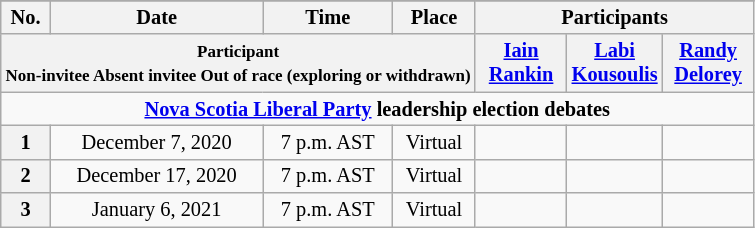<table class="wikitable" style="font-size:85%; text-align:center;">
<tr>
</tr>
<tr>
<th style="white-space:nowrap;">No.</th>
<th>Date</th>
<th>Time</th>
<th>Place</th>
<th scope="col" colspan="5">Participants</th>
</tr>
<tr>
<th colspan="4"><small> Participant <br>  Non-invitee  Absent invitee  Out of race (exploring or withdrawn)</small></th>
<th scope="col" style="width:4em;"><a href='#'>Iain Rankin</a></th>
<th scope="col" style="width:4em;"><a href='#'>Labi Kousoulis</a></th>
<th scope="col" style="width:4em;"><a href='#'>Randy Delorey</a></th>
</tr>
<tr>
<td colspan="9" style="background:#F9F9F9; color:black; vertical-align: top; text-align: center;" class="table-no"><strong><a href='#'>Nova Scotia Liberal Party</a> leadership election debates</strong></td>
</tr>
<tr>
<th>1</th>
<td style="white-space:nowrap;">December 7, 2020</td>
<td style="white-space:nowrap;">7 p.m. AST</td>
<td style="white-space:nowrap;">Virtual</td>
<td></td>
<td></td>
<td></td>
</tr>
<tr>
<th>2</th>
<td style="white-space:nowrap;">December 17, 2020</td>
<td style="white-space:nowrap;">7 p.m. AST</td>
<td style="white-space:nowrap;">Virtual</td>
<td></td>
<td></td>
<td></td>
</tr>
<tr>
<th>3</th>
<td style="white-space:nowrap;">January 6, 2021</td>
<td style="white-space:nowrap;">7 p.m. AST</td>
<td style="white-space:nowrap;">Virtual</td>
<td></td>
<td></td>
<td></td>
</tr>
</table>
